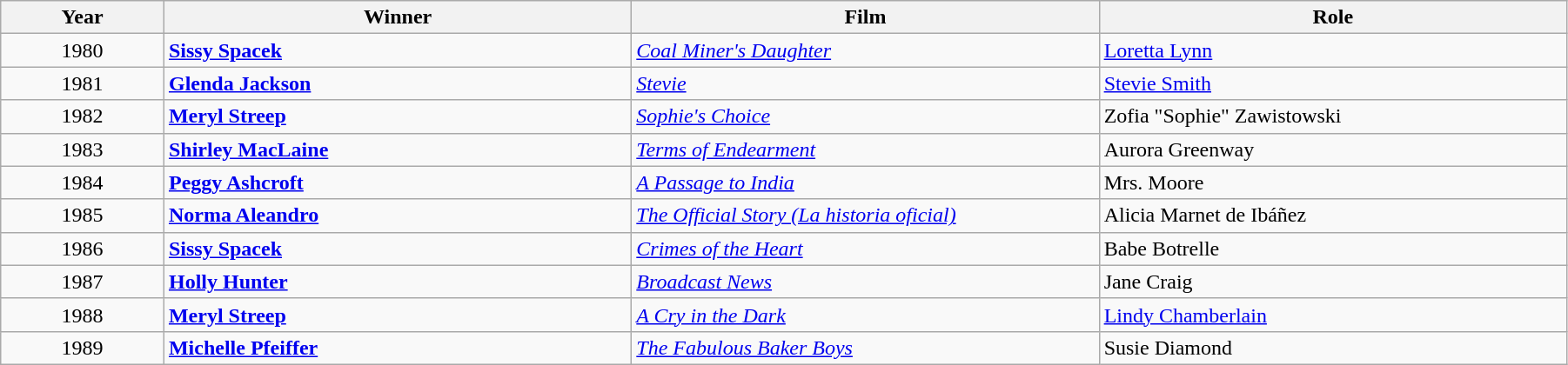<table class="wikitable" width="95%" cellpadding="5">
<tr>
<th width="100"><strong>Year</strong></th>
<th width="300"><strong>Winner</strong></th>
<th width="300"><strong>Film</strong></th>
<th width="300"><strong>Role</strong></th>
</tr>
<tr>
<td style="text-align:center;">1980</td>
<td><strong><a href='#'>Sissy Spacek</a></strong></td>
<td><em><a href='#'>Coal Miner's Daughter</a></em></td>
<td><a href='#'>Loretta Lynn</a></td>
</tr>
<tr>
<td style="text-align:center;">1981</td>
<td><strong><a href='#'>Glenda Jackson</a></strong></td>
<td><em><a href='#'>Stevie</a></em></td>
<td><a href='#'>Stevie Smith</a></td>
</tr>
<tr>
<td style="text-align:center;">1982</td>
<td><strong><a href='#'>Meryl Streep</a></strong></td>
<td><em><a href='#'>Sophie's Choice</a> </em></td>
<td>Zofia "Sophie" Zawistowski</td>
</tr>
<tr>
<td style="text-align:center;">1983</td>
<td><strong><a href='#'>Shirley MacLaine</a></strong></td>
<td><em><a href='#'>Terms of Endearment</a></em></td>
<td>Aurora Greenway</td>
</tr>
<tr>
<td style="text-align:center;">1984</td>
<td><strong><a href='#'>Peggy Ashcroft</a></strong></td>
<td><em><a href='#'>A Passage to India</a></em></td>
<td>Mrs. Moore</td>
</tr>
<tr>
<td style="text-align:center;">1985</td>
<td><strong><a href='#'>Norma Aleandro</a></strong></td>
<td><em><a href='#'>The Official Story (La historia oficial)</a></em></td>
<td>Alicia Marnet de Ibáñez</td>
</tr>
<tr>
<td style="text-align:center;">1986</td>
<td><strong><a href='#'>Sissy Spacek</a></strong></td>
<td><em><a href='#'>Crimes of the Heart</a></em></td>
<td>Babe Botrelle</td>
</tr>
<tr>
<td style="text-align:center;">1987</td>
<td><strong><a href='#'>Holly Hunter</a></strong></td>
<td><em><a href='#'>Broadcast News</a></em></td>
<td>Jane Craig</td>
</tr>
<tr>
<td style="text-align:center;">1988</td>
<td><strong><a href='#'>Meryl Streep</a></strong></td>
<td><em><a href='#'>A Cry in the Dark</a></em></td>
<td><a href='#'>Lindy Chamberlain</a></td>
</tr>
<tr>
<td style="text-align:center;">1989</td>
<td><strong><a href='#'>Michelle Pfeiffer</a></strong></td>
<td><em><a href='#'>The Fabulous Baker Boys</a></em></td>
<td>Susie Diamond</td>
</tr>
</table>
